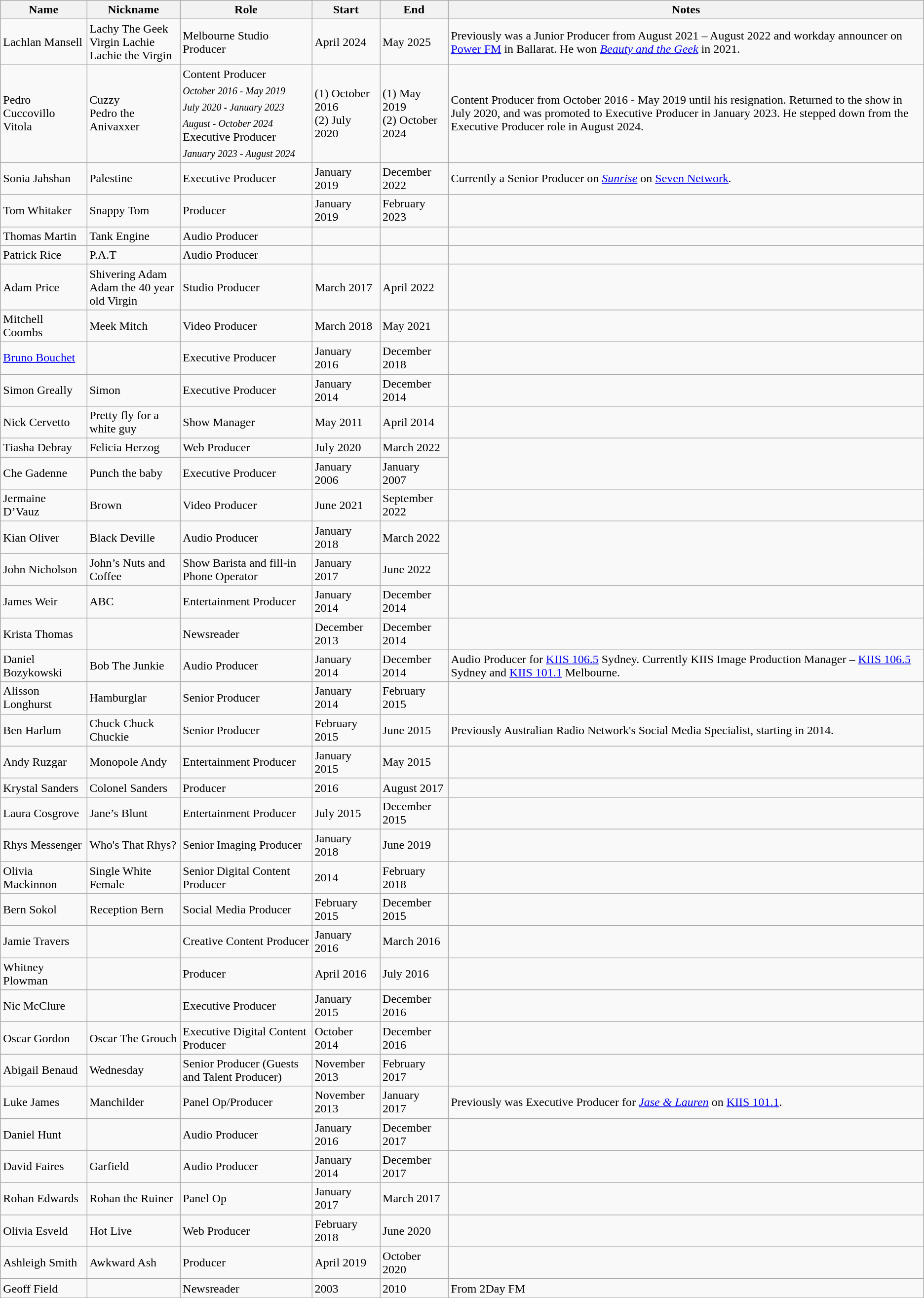<table class="wikitable sortable">
<tr>
<th scope="col">Name</th>
<th scope="col">Nickname</th>
<th scope="col">Role</th>
<th scope="col">Start</th>
<th>End</th>
<th scope="col" class="unsortable">Notes</th>
</tr>
<tr>
<td>Lachlan Mansell</td>
<td>Lachy The Geek<br>Virgin Lachie<br>Lachie the Virgin</td>
<td>Melbourne Studio Producer</td>
<td>April 2024</td>
<td>May 2025</td>
<td>Previously was a Junior Producer from August 2021 – August 2022 and workday announcer on <a href='#'>Power FM</a> in Ballarat. He won <em><a href='#'>Beauty and the Geek</a></em> in 2021.</td>
</tr>
<tr>
<td>Pedro Cuccovillo Vitola</td>
<td>Cuzzy<br>Pedro the Anivaxxer</td>
<td>Content Producer<br><em><sub>October 2016 - May 2019</sub></em><br><em><sub>July 2020 - January 2023</sub></em><br><em><sub>August - October 2024</sub></em><br>Executive Producer<br><em><sub>January 2023 - August 2024</sub></em></td>
<td>(1) October 2016<br>(2) July 2020</td>
<td>(1) May 2019<br>(2) October 2024</td>
<td>Content Producer from October 2016 - May 2019 until his resignation. Returned to the show in July 2020, and was promoted to Executive Producer in January 2023. He stepped down from the Executive Producer role in August 2024.</td>
</tr>
<tr>
<td>Sonia Jahshan</td>
<td>Palestine</td>
<td>Executive Producer</td>
<td>January 2019</td>
<td>December 2022</td>
<td>Currently a Senior Producer on <em><a href='#'>Sunrise</a></em> on <a href='#'>Seven Network</a><em>.</em></td>
</tr>
<tr>
<td>Tom Whitaker</td>
<td>Snappy Tom</td>
<td>Producer</td>
<td>January 2019</td>
<td>February 2023</td>
<td></td>
</tr>
<tr>
<td>Thomas Martin</td>
<td>Tank Engine</td>
<td>Audio Producer</td>
<td></td>
<td></td>
<td></td>
</tr>
<tr>
<td>Patrick Rice</td>
<td>P.A.T</td>
<td>Audio Producer</td>
<td></td>
<td></td>
<td></td>
</tr>
<tr>
<td>Adam Price</td>
<td>Shivering Adam<br>Adam the 40 year old Virgin</td>
<td>Studio Producer</td>
<td>March 2017</td>
<td>April 2022</td>
<td></td>
</tr>
<tr>
<td>Mitchell Coombs</td>
<td>Meek Mitch</td>
<td>Video Producer</td>
<td>March 2018</td>
<td>May 2021</td>
<td></td>
</tr>
<tr>
<td><a href='#'>Bruno Bouchet</a></td>
<td></td>
<td>Executive Producer</td>
<td>January 2016</td>
<td>December 2018</td>
<td></td>
</tr>
<tr>
<td>Simon Greally</td>
<td>Simon</td>
<td>Executive Producer</td>
<td>January 2014</td>
<td>December 2014</td>
<td></td>
</tr>
<tr>
<td>Nick Cervetto</td>
<td>Pretty fly for a white guy</td>
<td>Show Manager</td>
<td>May 2011</td>
<td>April 2014</td>
<td></td>
</tr>
<tr>
<td>Tiasha Debray</td>
<td>Felicia Herzog</td>
<td>Web Producer</td>
<td>July 2020</td>
<td>March 2022</td>
</tr>
<tr>
<td>Che Gadenne</td>
<td>Punch the baby</td>
<td>Executive Producer</td>
<td>January 2006</td>
<td>January 2007</td>
</tr>
<tr>
<td>Jermaine D’Vauz</td>
<td>Brown</td>
<td>Video Producer</td>
<td>June 2021</td>
<td>September 2022</td>
<td></td>
</tr>
<tr>
<td>Kian Oliver</td>
<td>Black Deville</td>
<td>Audio Producer</td>
<td>January 2018</td>
<td>March 2022</td>
</tr>
<tr>
<td>John Nicholson</td>
<td>John’s Nuts and Coffee</td>
<td>Show Barista and fill-in Phone Operator</td>
<td>January 2017</td>
<td>June 2022</td>
</tr>
<tr>
<td>James Weir</td>
<td>ABC</td>
<td>Entertainment Producer</td>
<td>January 2014</td>
<td>December 2014</td>
<td></td>
</tr>
<tr>
<td>Krista Thomas</td>
<td></td>
<td>Newsreader</td>
<td>December 2013</td>
<td>December 2014</td>
<td></td>
</tr>
<tr>
<td>Daniel Bozykowski</td>
<td>Bob The Junkie</td>
<td>Audio Producer</td>
<td>January 2014</td>
<td>December 2014</td>
<td>Audio Producer for <a href='#'>KIIS 106.5</a> Sydney. Currently KIIS Image Production Manager – <a href='#'>KIIS 106.5</a> Sydney and <a href='#'>KIIS 101.1</a> Melbourne.</td>
</tr>
<tr>
<td>Alisson Longhurst</td>
<td>Hamburglar</td>
<td>Senior Producer</td>
<td>January 2014</td>
<td>February 2015</td>
<td></td>
</tr>
<tr>
<td>Ben Harlum</td>
<td>Chuck Chuck Chuckie</td>
<td>Senior Producer</td>
<td>February 2015</td>
<td>June 2015</td>
<td>Previously Australian Radio Network's Social Media Specialist, starting in 2014.</td>
</tr>
<tr>
<td>Andy Ruzgar</td>
<td>Monopole Andy</td>
<td>Entertainment Producer</td>
<td>January 2015</td>
<td>May 2015</td>
<td></td>
</tr>
<tr>
<td>Krystal Sanders</td>
<td>Colonel Sanders</td>
<td>Producer</td>
<td>2016</td>
<td>August 2017</td>
<td></td>
</tr>
<tr>
<td>Laura Cosgrove</td>
<td>Jane’s Blunt</td>
<td>Entertainment Producer</td>
<td>July 2015</td>
<td>December 2015</td>
<td></td>
</tr>
<tr>
<td>Rhys Messenger</td>
<td>Who's That Rhys?</td>
<td>Senior Imaging Producer</td>
<td>January 2018</td>
<td>June 2019</td>
<td></td>
</tr>
<tr>
<td>Olivia Mackinnon</td>
<td>Single White Female</td>
<td>Senior Digital Content Producer</td>
<td>2014</td>
<td>February 2018</td>
<td></td>
</tr>
<tr>
<td>Bern Sokol</td>
<td>Reception Bern</td>
<td>Social Media Producer</td>
<td>February 2015</td>
<td>December 2015</td>
<td></td>
</tr>
<tr>
<td>Jamie Travers</td>
<td></td>
<td>Creative Content Producer</td>
<td>January 2016</td>
<td>March 2016</td>
<td></td>
</tr>
<tr>
<td>Whitney Plowman</td>
<td></td>
<td>Producer</td>
<td>April 2016</td>
<td>July 2016</td>
<td></td>
</tr>
<tr>
<td>Nic McClure</td>
<td></td>
<td>Executive Producer</td>
<td>January 2015</td>
<td>December 2016</td>
<td></td>
</tr>
<tr>
<td>Oscar Gordon</td>
<td>Oscar The Grouch</td>
<td>Executive Digital Content Producer</td>
<td>October 2014</td>
<td>December 2016</td>
<td></td>
</tr>
<tr>
<td>Abigail Benaud</td>
<td>Wednesday</td>
<td>Senior Producer (Guests and Talent Producer)</td>
<td>November 2013</td>
<td>February 2017</td>
<td></td>
</tr>
<tr>
<td>Luke James</td>
<td>Manchilder</td>
<td>Panel Op/Producer</td>
<td>November 2013</td>
<td>January 2017</td>
<td>Previously was Executive Producer for <em><a href='#'>Jase & Lauren</a></em> on <a href='#'>KIIS 101.1</a>.</td>
</tr>
<tr>
<td>Daniel Hunt</td>
<td></td>
<td>Audio Producer</td>
<td>January 2016</td>
<td>December 2017</td>
<td></td>
</tr>
<tr>
<td>David Faires</td>
<td>Garfield</td>
<td>Audio Producer</td>
<td>January 2014</td>
<td>December 2017</td>
<td></td>
</tr>
<tr>
<td>Rohan Edwards</td>
<td>Rohan the Ruiner</td>
<td>Panel Op</td>
<td>January 2017</td>
<td>March 2017</td>
<td></td>
</tr>
<tr>
<td>Olivia Esveld</td>
<td>Hot Live</td>
<td>Web Producer</td>
<td>February 2018</td>
<td>June 2020</td>
<td></td>
</tr>
<tr>
<td>Ashleigh Smith</td>
<td>Awkward Ash</td>
<td>Producer</td>
<td>April 2019</td>
<td>October 2020</td>
<td></td>
</tr>
<tr>
<td>Geoff Field</td>
<td></td>
<td>Newsreader</td>
<td>2003</td>
<td>2010</td>
<td>From 2Day FM</td>
</tr>
</table>
